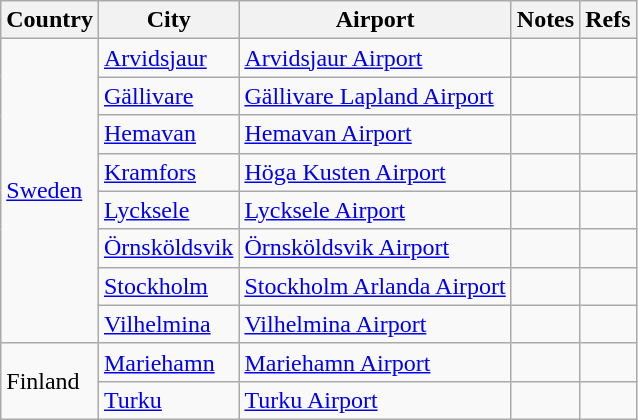<table class="sortable wikitable">
<tr>
<th>Country</th>
<th>City</th>
<th>Airport</th>
<th>Notes</th>
<th>Refs</th>
</tr>
<tr>
<td rowspan="8"><a href='#'>Sweden</a></td>
<td><a href='#'>Arvidsjaur</a></td>
<td><a href='#'>Arvidsjaur Airport</a></td>
<td></td>
<td align="center"></td>
</tr>
<tr>
<td><a href='#'>Gällivare</a></td>
<td><a href='#'>Gällivare Lapland Airport</a></td>
<td></td>
<td align=center></td>
</tr>
<tr>
<td><a href='#'>Hemavan</a></td>
<td><a href='#'>Hemavan Airport</a></td>
<td></td>
<td align=center></td>
</tr>
<tr>
<td><a href='#'>Kramfors</a></td>
<td><a href='#'>Höga Kusten Airport</a></td>
<td></td>
<td align=center></td>
</tr>
<tr>
<td><a href='#'>Lycksele</a></td>
<td><a href='#'>Lycksele Airport</a></td>
<td></td>
<td align=center></td>
</tr>
<tr>
<td><a href='#'>Örnsköldsvik</a></td>
<td><a href='#'>Örnsköldsvik Airport</a></td>
<td></td>
<td align=center></td>
</tr>
<tr>
<td><a href='#'>Stockholm</a></td>
<td><a href='#'>Stockholm Arlanda Airport</a></td>
<td></td>
<td align=center></td>
</tr>
<tr>
<td><a href='#'>Vilhelmina</a></td>
<td><a href='#'>Vilhelmina Airport</a></td>
<td></td>
<td align=center></td>
</tr>
<tr>
<td rowspan="2">Finland</td>
<td><a href='#'>Mariehamn</a></td>
<td><a href='#'>Mariehamn Airport</a></td>
<td></td>
<td></td>
</tr>
<tr>
<td><a href='#'>Turku</a></td>
<td><a href='#'>Turku Airport</a></td>
<td></td>
<td></td>
</tr>
</table>
